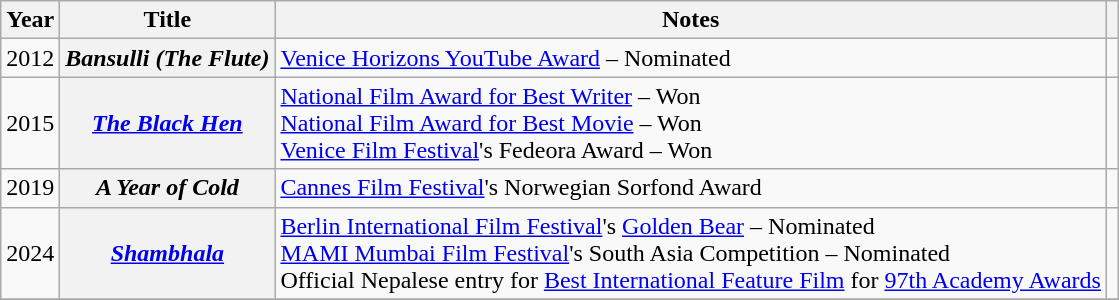<table class="wikitable plainrowheaders">
<tr>
<th>Year</th>
<th>Title</th>
<th>Notes</th>
<th class="unsortable"></th>
</tr>
<tr>
<td>2012</td>
<th scope="row"><em>Bansulli (The Flute)</em></th>
<td><a href='#'>Venice Horizons YouTube Award</a> – Nominated</td>
<td style="text-align:center;"></td>
</tr>
<tr>
<td>2015</td>
<th scope="row"><em><a href='#'>The Black Hen</a></em></th>
<td><a href='#'>National Film Award for Best Writer</a> – Won <br><a href='#'>National Film Award for Best Movie</a> – Won <br><a href='#'>Venice Film Festival</a>'s Fedeora Award – Won</td>
<td style="text-align:center;"></td>
</tr>
<tr>
<td>2019</td>
<th scope="row"><em>A Year of Cold</em></th>
<td><a href='#'>Cannes Film Festival</a>'s Norwegian Sorfond Award</td>
<td style="text-align:center;"></td>
</tr>
<tr>
<td>2024</td>
<th scope="row"><em><a href='#'>Shambhala</a></em></th>
<td><a href='#'>Berlin International Film Festival</a>'s <a href='#'>Golden Bear</a> – Nominated<br><a href='#'>MAMI Mumbai Film Festival</a>'s South Asia Competition – Nominated<br>Official Nepalese entry for <a href='#'>Best International Feature Film</a> for <a href='#'>97th Academy Awards</a></td>
<td></td>
</tr>
<tr>
</tr>
</table>
